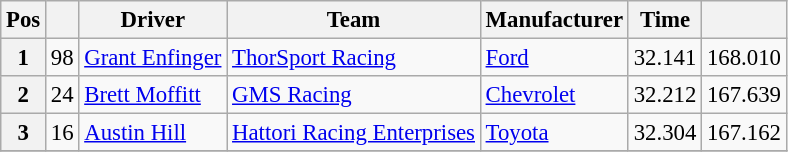<table class="wikitable" style="font-size:95%">
<tr>
<th>Pos</th>
<th></th>
<th>Driver</th>
<th>Team</th>
<th>Manufacturer</th>
<th>Time</th>
<th></th>
</tr>
<tr>
<th>1</th>
<td>98</td>
<td><a href='#'>Grant Enfinger</a></td>
<td><a href='#'>ThorSport Racing</a></td>
<td><a href='#'>Ford</a></td>
<td>32.141</td>
<td>168.010</td>
</tr>
<tr>
<th>2</th>
<td>24</td>
<td><a href='#'>Brett Moffitt</a></td>
<td><a href='#'>GMS Racing</a></td>
<td><a href='#'>Chevrolet</a></td>
<td>32.212</td>
<td>167.639</td>
</tr>
<tr>
<th>3</th>
<td>16</td>
<td><a href='#'>Austin Hill</a></td>
<td><a href='#'>Hattori Racing Enterprises</a></td>
<td><a href='#'>Toyota</a></td>
<td>32.304</td>
<td>167.162</td>
</tr>
<tr>
</tr>
</table>
